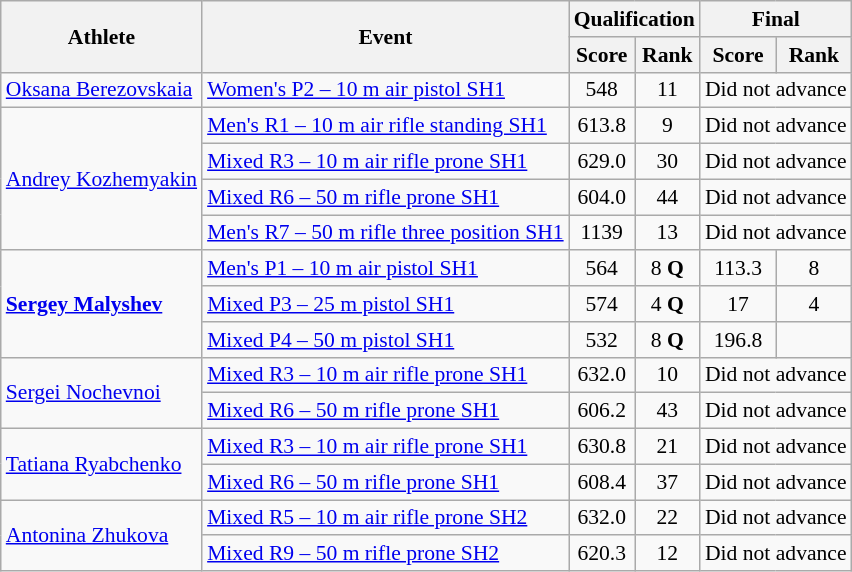<table class="wikitable" style="text-align:center; font-size:90%">
<tr>
<th rowspan=2>Athlete</th>
<th rowspan=2>Event</th>
<th colspan=2>Qualification</th>
<th colspan=2>Final</th>
</tr>
<tr>
<th>Score</th>
<th>Rank</th>
<th>Score</th>
<th>Rank</th>
</tr>
<tr>
<td align=left><a href='#'>Oksana Berezovskaia</a></td>
<td align=left><a href='#'>Women's P2 – 10 m air pistol SH1</a></td>
<td>548</td>
<td>11</td>
<td colspan=2>Did not advance</td>
</tr>
<tr>
<td rowspan=4 align=left><a href='#'>Andrey Kozhemyakin</a></td>
<td align=left><a href='#'>Men's R1 – 10 m air rifle standing SH1</a></td>
<td>613.8</td>
<td>9</td>
<td colspan=2>Did not advance</td>
</tr>
<tr>
<td align=left><a href='#'>Mixed R3 – 10 m air rifle prone SH1</a></td>
<td>629.0</td>
<td>30</td>
<td colspan=2>Did not advance</td>
</tr>
<tr>
<td align=left><a href='#'>Mixed R6 – 50 m rifle prone SH1</a></td>
<td>604.0</td>
<td>44</td>
<td colspan=2>Did not advance</td>
</tr>
<tr>
<td align=left><a href='#'>Men's R7 – 50 m rifle three position SH1</a></td>
<td>1139</td>
<td>13</td>
<td colspan=2>Did not advance</td>
</tr>
<tr>
<td rowspan=3 align=left><strong><a href='#'>Sergey Malyshev</a></strong></td>
<td align=left><a href='#'>Men's P1 – 10 m air pistol SH1</a></td>
<td>564</td>
<td>8 <strong>Q</strong></td>
<td>113.3</td>
<td>8</td>
</tr>
<tr>
<td align=left><a href='#'>Mixed P3 – 25 m pistol SH1</a></td>
<td>574</td>
<td>4 <strong>Q</strong></td>
<td>17</td>
<td>4</td>
</tr>
<tr>
<td align=left><a href='#'>Mixed P4 – 50 m pistol SH1</a></td>
<td>532</td>
<td>8 <strong>Q</strong></td>
<td>196.8</td>
<td></td>
</tr>
<tr>
<td rowspan=2 align=left><a href='#'>Sergei Nochevnoi</a></td>
<td align=left><a href='#'>Mixed R3 – 10 m air rifle prone SH1</a></td>
<td>632.0</td>
<td>10</td>
<td colspan=2>Did not advance</td>
</tr>
<tr>
<td align=left><a href='#'>Mixed R6 – 50 m rifle prone SH1</a></td>
<td>606.2</td>
<td>43</td>
<td colspan=2>Did not advance</td>
</tr>
<tr>
<td rowspan=2 align=left><a href='#'>Tatiana Ryabchenko</a></td>
<td align=left><a href='#'>Mixed R3 – 10 m air rifle prone SH1</a></td>
<td>630.8</td>
<td>21</td>
<td colspan=2>Did not advance</td>
</tr>
<tr>
<td align=left><a href='#'>Mixed R6 – 50 m rifle prone SH1</a></td>
<td>608.4</td>
<td>37</td>
<td colspan=2>Did not advance</td>
</tr>
<tr>
<td rowspan=2 align=left><a href='#'>Antonina Zhukova</a></td>
<td align=left><a href='#'>Mixed R5 – 10 m air rifle prone SH2</a></td>
<td>632.0</td>
<td>22</td>
<td colspan=2>Did not advance</td>
</tr>
<tr>
<td align=left><a href='#'>Mixed R9 – 50 m rifle prone SH2</a></td>
<td>620.3</td>
<td>12</td>
<td colspan=2>Did not advance</td>
</tr>
</table>
